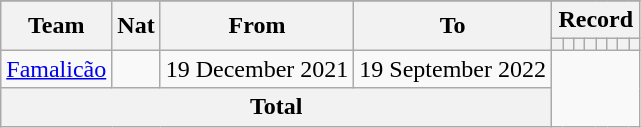<table class="wikitable" style="text-align: center">
<tr>
</tr>
<tr>
<th rowspan="2">Team</th>
<th rowspan="2">Nat</th>
<th rowspan="2">From</th>
<th rowspan="2">To</th>
<th colspan="8">Record</th>
</tr>
<tr>
<th></th>
<th></th>
<th></th>
<th></th>
<th></th>
<th></th>
<th></th>
<th></th>
</tr>
<tr>
<td align=left><a href='#'>Famalicão</a></td>
<td></td>
<td align=left>19 December 2021</td>
<td align=left>19 September 2022<br></td>
</tr>
<tr>
<th colspan="4">Total<br></th>
</tr>
</table>
